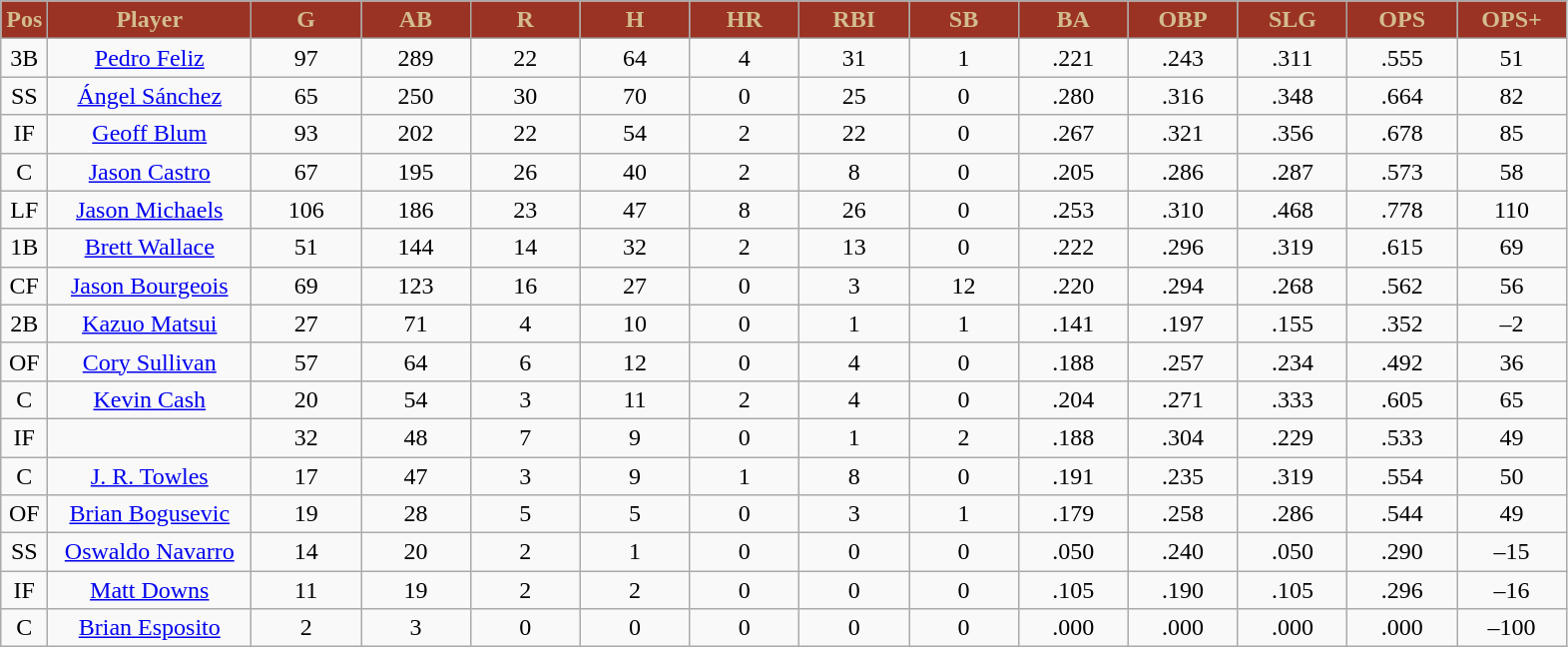<table class="wikitable" style="text-align:center;">
<tr>
<th style="background:#9A3324; color:#D3BC8D; width:3%;">Pos</th>
<th style="background:#9A3324; color:#D3BC8D; width:13%;">Player</th>
<th style="background:#9A3324; color:#D3BC8D; width:7%;">G</th>
<th style="background:#9A3324; color:#D3BC8D; width:7%;">AB</th>
<th style="background:#9A3324; color:#D3BC8D; width:7%;">R</th>
<th style="background:#9A3324; color:#D3BC8D; width:7%;">H</th>
<th style="background:#9A3324; color:#D3BC8D; width:7%;">HR</th>
<th style="background:#9A3324; color:#D3BC8D; width:7%;">RBI</th>
<th style="background:#9A3324; color:#D3BC8D; width:7%;">SB</th>
<th style="background:#9A3324; color:#D3BC8D; width:7%;">BA</th>
<th style="background:#9A3324; color:#D3BC8D; width:7%;">OBP</th>
<th style="background:#9A3324; color:#D3BC8D; width:7%;">SLG</th>
<th style="background:#9A3324; color:#D3BC8D; width:7%;">OPS</th>
<th style="background:#9A3324; color:#D3BC8D; width:7%;">OPS+</th>
</tr>
<tr style="text-align:center;">
<td>3B</td>
<td><a href='#'>Pedro Feliz</a></td>
<td>97</td>
<td>289</td>
<td>22</td>
<td>64</td>
<td>4</td>
<td>31</td>
<td>1</td>
<td>.221</td>
<td>.243</td>
<td>.311</td>
<td>.555</td>
<td>51</td>
</tr>
<tr style="text-align:center;">
<td>SS</td>
<td><a href='#'>Ángel Sánchez</a></td>
<td>65</td>
<td>250</td>
<td>30</td>
<td>70</td>
<td>0</td>
<td>25</td>
<td>0</td>
<td>.280</td>
<td>.316</td>
<td>.348</td>
<td>.664</td>
<td>82</td>
</tr>
<tr style="text-align:center;">
<td>IF</td>
<td><a href='#'>Geoff Blum</a></td>
<td>93</td>
<td>202</td>
<td>22</td>
<td>54</td>
<td>2</td>
<td>22</td>
<td>0</td>
<td>.267</td>
<td>.321</td>
<td>.356</td>
<td>.678</td>
<td>85</td>
</tr>
<tr style="text-align:center;">
<td>C</td>
<td><a href='#'>Jason Castro</a></td>
<td>67</td>
<td>195</td>
<td>26</td>
<td>40</td>
<td>2</td>
<td>8</td>
<td>0</td>
<td>.205</td>
<td>.286</td>
<td>.287</td>
<td>.573</td>
<td>58</td>
</tr>
<tr style="text-align:center;">
<td>LF</td>
<td><a href='#'>Jason Michaels</a></td>
<td>106</td>
<td>186</td>
<td>23</td>
<td>47</td>
<td>8</td>
<td>26</td>
<td>0</td>
<td>.253</td>
<td>.310</td>
<td>.468</td>
<td>.778</td>
<td>110</td>
</tr>
<tr style="text-align:center;">
<td>1B</td>
<td><a href='#'>Brett Wallace</a></td>
<td>51</td>
<td>144</td>
<td>14</td>
<td>32</td>
<td>2</td>
<td>13</td>
<td>0</td>
<td>.222</td>
<td>.296</td>
<td>.319</td>
<td>.615</td>
<td>69</td>
</tr>
<tr style="text-align:center;">
<td>CF</td>
<td><a href='#'>Jason Bourgeois</a></td>
<td>69</td>
<td>123</td>
<td>16</td>
<td>27</td>
<td>0</td>
<td>3</td>
<td>12</td>
<td>.220</td>
<td>.294</td>
<td>.268</td>
<td>.562</td>
<td>56</td>
</tr>
<tr style="text-align:center;">
<td>2B</td>
<td><a href='#'>Kazuo Matsui</a></td>
<td>27</td>
<td>71</td>
<td>4</td>
<td>10</td>
<td>0</td>
<td>1</td>
<td>1</td>
<td>.141</td>
<td>.197</td>
<td>.155</td>
<td>.352</td>
<td>–2</td>
</tr>
<tr style="text-align:center;">
<td>OF</td>
<td><a href='#'>Cory Sullivan</a></td>
<td>57</td>
<td>64</td>
<td>6</td>
<td>12</td>
<td>0</td>
<td>4</td>
<td>0</td>
<td>.188</td>
<td>.257</td>
<td>.234</td>
<td>.492</td>
<td>36</td>
</tr>
<tr style="text-align:center;">
<td>C</td>
<td><a href='#'>Kevin Cash</a></td>
<td>20</td>
<td>54</td>
<td>3</td>
<td>11</td>
<td>2</td>
<td>4</td>
<td>0</td>
<td>.204</td>
<td>.271</td>
<td>.333</td>
<td>.605</td>
<td>65</td>
</tr>
<tr style="text-align:center;">
<td>IF</td>
<td></td>
<td>32</td>
<td>48</td>
<td>7</td>
<td>9</td>
<td>0</td>
<td>1</td>
<td>2</td>
<td>.188</td>
<td>.304</td>
<td>.229</td>
<td>.533</td>
<td>49</td>
</tr>
<tr style="text-align:center;">
<td>C</td>
<td><a href='#'>J. R. Towles</a></td>
<td>17</td>
<td>47</td>
<td>3</td>
<td>9</td>
<td>1</td>
<td>8</td>
<td>0</td>
<td>.191</td>
<td>.235</td>
<td>.319</td>
<td>.554</td>
<td>50</td>
</tr>
<tr style="text-align:center;">
<td>OF</td>
<td><a href='#'>Brian Bogusevic</a></td>
<td>19</td>
<td>28</td>
<td>5</td>
<td>5</td>
<td>0</td>
<td>3</td>
<td>1</td>
<td>.179</td>
<td>.258</td>
<td>.286</td>
<td>.544</td>
<td>49</td>
</tr>
<tr style="text-align:center;">
<td>SS</td>
<td><a href='#'>Oswaldo Navarro</a></td>
<td>14</td>
<td>20</td>
<td>2</td>
<td>1</td>
<td>0</td>
<td>0</td>
<td>0</td>
<td>.050</td>
<td>.240</td>
<td>.050</td>
<td>.290</td>
<td>–15</td>
</tr>
<tr style="text-align:center;">
<td>IF</td>
<td><a href='#'>Matt Downs</a></td>
<td>11</td>
<td>19</td>
<td>2</td>
<td>2</td>
<td>0</td>
<td>0</td>
<td>0</td>
<td>.105</td>
<td>.190</td>
<td>.105</td>
<td>.296</td>
<td>–16</td>
</tr>
<tr style="text-align:center;">
<td>C</td>
<td><a href='#'>Brian Esposito</a></td>
<td>2</td>
<td>3</td>
<td>0</td>
<td>0</td>
<td>0</td>
<td>0</td>
<td>0</td>
<td>.000</td>
<td>.000</td>
<td>.000</td>
<td>.000</td>
<td>–100</td>
</tr>
</table>
